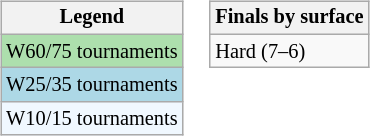<table>
<tr valign=top>
<td><br><table class=wikitable style="font-size:85%">
<tr>
<th>Legend</th>
</tr>
<tr style="background:#addfad;">
<td>W60/75 tournaments</td>
</tr>
<tr style="background:lightblue;">
<td>W25/35 tournaments</td>
</tr>
<tr style="background:#f0f8ff;">
<td>W10/15 tournaments</td>
</tr>
</table>
</td>
<td><br><table class="wikitable" style="font-size:85%;">
<tr>
<th>Finals by surface</th>
</tr>
<tr>
<td>Hard (7–6)</td>
</tr>
</table>
</td>
</tr>
</table>
